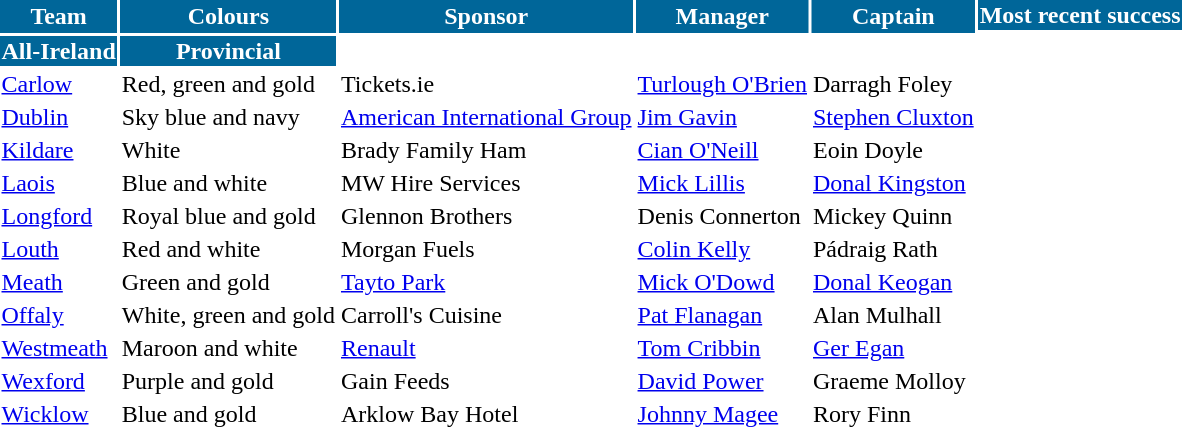<table cellpadding="1" style="margin:1em auto;">
<tr style="background:#069; color:white;">
<th rowspan="2">Team</th>
<th rowspan="2">Colours</th>
<th rowspan="2">Sponsor</th>
<th rowspan="2">Manager</th>
<th rowspan="2">Captain</th>
<th colspan="2">Most recent success</th>
</tr>
<tr>
</tr>
<tr style="background:#069; color:white;">
<th>All-Ireland</th>
<th>Provincial</th>
</tr>
<tr>
<td><a href='#'>Carlow</a></td>
<td> Red, green and gold</td>
<td>Tickets.ie</td>
<td><a href='#'>Turlough O'Brien</a></td>
<td>Darragh Foley</td>
<td></td>
<td></td>
</tr>
<tr>
<td><a href='#'>Dublin</a></td>
<td> Sky blue and navy</td>
<td><a href='#'>American International Group</a></td>
<td><a href='#'>Jim Gavin</a></td>
<td><a href='#'>Stephen Cluxton</a></td>
<td></td>
<td></td>
</tr>
<tr>
<td><a href='#'>Kildare</a></td>
<td> White</td>
<td>Brady Family Ham</td>
<td><a href='#'>Cian O'Neill</a></td>
<td>Eoin Doyle</td>
<td></td>
<td></td>
</tr>
<tr>
<td><a href='#'>Laois</a></td>
<td> Blue and white</td>
<td>MW Hire Services</td>
<td><a href='#'>Mick Lillis</a></td>
<td><a href='#'>Donal Kingston</a></td>
<td></td>
<td></td>
</tr>
<tr>
<td><a href='#'>Longford</a></td>
<td> Royal blue and gold</td>
<td>Glennon Brothers</td>
<td>Denis Connerton</td>
<td>Mickey Quinn</td>
<td></td>
<td></td>
</tr>
<tr>
<td><a href='#'>Louth</a></td>
<td> Red and white</td>
<td>Morgan Fuels</td>
<td><a href='#'>Colin Kelly</a></td>
<td>Pádraig Rath</td>
<td></td>
<td></td>
</tr>
<tr>
<td><a href='#'>Meath</a></td>
<td> Green and gold</td>
<td><a href='#'>Tayto Park</a></td>
<td><a href='#'>Mick O'Dowd</a></td>
<td><a href='#'>Donal Keogan</a></td>
<td></td>
<td></td>
</tr>
<tr>
<td><a href='#'>Offaly</a></td>
<td> White, green and gold</td>
<td>Carroll's Cuisine</td>
<td><a href='#'>Pat Flanagan</a></td>
<td>Alan Mulhall</td>
<td></td>
<td></td>
</tr>
<tr>
<td><a href='#'>Westmeath</a></td>
<td> Maroon and white</td>
<td><a href='#'>Renault</a></td>
<td><a href='#'>Tom Cribbin</a></td>
<td><a href='#'>Ger Egan</a></td>
<td></td>
<td></td>
</tr>
<tr>
<td><a href='#'>Wexford</a></td>
<td> Purple and gold</td>
<td>Gain Feeds</td>
<td><a href='#'>David Power</a></td>
<td>Graeme Molloy</td>
<td></td>
<td></td>
</tr>
<tr>
<td><a href='#'>Wicklow</a></td>
<td> Blue and gold</td>
<td>Arklow Bay Hotel</td>
<td><a href='#'>Johnny Magee</a></td>
<td>Rory Finn</td>
<td></td>
<td></td>
</tr>
</table>
